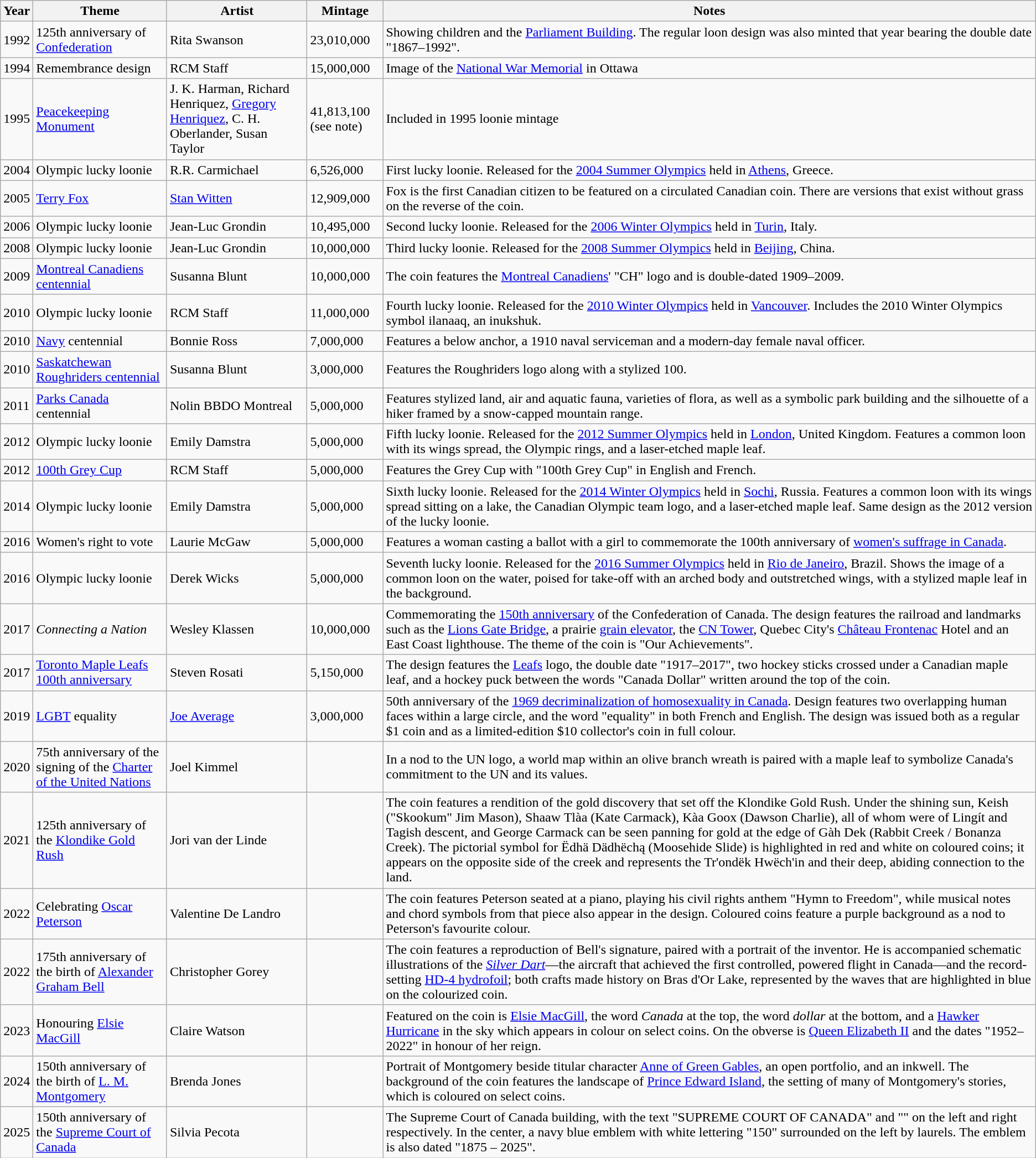<table class="wikitable">
<tr>
<th>Year</th>
<th>Theme</th>
<th>Artist</th>
<th>Mintage</th>
<th>Notes</th>
</tr>
<tr>
<td>1992</td>
<td>125th anniversary of <a href='#'>Confederation</a></td>
<td>Rita Swanson</td>
<td>23,010,000</td>
<td>Showing children and the <a href='#'>Parliament Building</a>. The regular loon design was also minted that year bearing the double date "1867–1992".</td>
</tr>
<tr>
<td>1994</td>
<td>Remembrance design</td>
<td>RCM Staff</td>
<td>15,000,000</td>
<td>Image of the <a href='#'>National War Memorial</a> in Ottawa</td>
</tr>
<tr>
<td>1995</td>
<td><a href='#'>Peacekeeping Monument</a></td>
<td>J. K. Harman, Richard Henriquez, <a href='#'>Gregory Henriquez</a>, C. H. Oberlander, Susan Taylor</td>
<td>41,813,100 (see note)</td>
<td>Included in 1995 loonie mintage</td>
</tr>
<tr>
<td>2004</td>
<td>Olympic lucky loonie</td>
<td>R.R. Carmichael</td>
<td>6,526,000</td>
<td>First lucky loonie. Released for the <a href='#'>2004 Summer Olympics</a> held in <a href='#'>Athens</a>, Greece.</td>
</tr>
<tr>
<td>2005</td>
<td><a href='#'>Terry Fox</a></td>
<td><a href='#'>Stan Witten</a></td>
<td>12,909,000</td>
<td>Fox is the first Canadian citizen to be featured on a circulated Canadian coin. There are versions that exist without grass on the reverse of the coin.</td>
</tr>
<tr>
<td>2006</td>
<td>Olympic lucky loonie</td>
<td>Jean-Luc Grondin</td>
<td>10,495,000</td>
<td>Second lucky loonie. Released for the <a href='#'>2006 Winter Olympics</a> held in <a href='#'>Turin</a>, Italy.</td>
</tr>
<tr>
<td>2008</td>
<td>Olympic lucky loonie</td>
<td>Jean-Luc Grondin</td>
<td>10,000,000</td>
<td>Third lucky loonie. Released for the <a href='#'>2008 Summer Olympics</a> held in <a href='#'>Beijing</a>, China.</td>
</tr>
<tr>
<td>2009</td>
<td><a href='#'>Montreal Canadiens centennial</a></td>
<td>Susanna Blunt</td>
<td>10,000,000</td>
<td>The coin features the <a href='#'>Montreal Canadiens</a>' "CH" logo and is double-dated 1909–2009.</td>
</tr>
<tr>
<td>2010</td>
<td>Olympic lucky loonie</td>
<td>RCM Staff</td>
<td>11,000,000</td>
<td>Fourth lucky loonie. Released for the <a href='#'>2010 Winter Olympics</a> held in <a href='#'>Vancouver</a>. Includes the 2010 Winter Olympics symbol ilanaaq, an inukshuk.</td>
</tr>
<tr>
<td>2010</td>
<td><a href='#'>Navy</a> centennial</td>
<td>Bonnie Ross</td>
<td>7,000,000</td>
<td>Features a  below anchor, a 1910 naval serviceman and a modern-day female naval officer.</td>
</tr>
<tr>
<td>2010</td>
<td><a href='#'>Saskatchewan Roughriders centennial</a></td>
<td>Susanna Blunt</td>
<td>3,000,000</td>
<td>Features the Roughriders logo along with a stylized 100.</td>
</tr>
<tr>
<td>2011</td>
<td><a href='#'>Parks Canada</a> centennial </td>
<td>Nolin BBDO Montreal</td>
<td>5,000,000</td>
<td>Features stylized land, air and aquatic fauna, varieties of flora, as well as a symbolic park building and the silhouette of a hiker framed by a snow-capped mountain range.</td>
</tr>
<tr>
<td>2012</td>
<td>Olympic lucky loonie</td>
<td>Emily Damstra</td>
<td>5,000,000</td>
<td>Fifth lucky loonie. Released for the <a href='#'>2012 Summer Olympics</a> held in <a href='#'>London</a>, United Kingdom. Features a common loon with its wings spread, the Olympic rings, and a laser-etched maple leaf.</td>
</tr>
<tr>
<td>2012</td>
<td><a href='#'>100th Grey Cup</a></td>
<td>RCM Staff</td>
<td>5,000,000</td>
<td>Features the Grey Cup with "100th Grey Cup" in English and French.</td>
</tr>
<tr>
<td>2014</td>
<td>Olympic lucky loonie</td>
<td>Emily Damstra</td>
<td>5,000,000</td>
<td>Sixth lucky loonie. Released for the <a href='#'>2014 Winter Olympics</a> held in <a href='#'>Sochi</a>, Russia. Features a common loon with its wings spread sitting on a lake, the Canadian Olympic team logo, and a laser-etched maple leaf. Same design as the 2012 version of the lucky loonie.</td>
</tr>
<tr>
<td>2016</td>
<td>Women's right to vote</td>
<td>Laurie McGaw</td>
<td>5,000,000</td>
<td>Features a woman casting a ballot with a girl to commemorate the 100th anniversary of <a href='#'>women's suffrage in Canada</a>.</td>
</tr>
<tr>
<td>2016</td>
<td>Olympic lucky loonie</td>
<td>Derek Wicks</td>
<td>5,000,000</td>
<td>Seventh lucky loonie. Released for the <a href='#'>2016 Summer Olympics</a> held in <a href='#'>Rio de Janeiro</a>, Brazil. Shows the image of a common loon on the water, poised for take-off with an arched body and outstretched wings, with a stylized maple leaf in the background.</td>
</tr>
<tr>
<td>2017</td>
<td><em>Connecting a Nation</em></td>
<td>Wesley Klassen</td>
<td>10,000,000</td>
<td>Commemorating the <a href='#'>150th anniversary</a> of the Confederation of Canada. The design features the railroad and landmarks such as the <a href='#'>Lions Gate Bridge</a>, a prairie <a href='#'>grain elevator</a>, the <a href='#'>CN Tower</a>, Quebec City's <a href='#'>Château Frontenac</a> Hotel and an East Coast lighthouse. The theme of the coin is "Our Achievements".</td>
</tr>
<tr>
<td>2017</td>
<td><a href='#'>Toronto Maple Leafs 100th anniversary</a></td>
<td>Steven Rosati</td>
<td>5,150,000</td>
<td>The design features the <a href='#'>Leafs</a> logo, the double date "1917–2017", two hockey sticks crossed under a Canadian maple leaf, and a hockey puck between the words "Canada Dollar" written around the top of the coin.</td>
</tr>
<tr>
<td>2019</td>
<td><a href='#'>LGBT</a> equality</td>
<td><a href='#'>Joe Average</a></td>
<td>3,000,000</td>
<td>50th anniversary of the <a href='#'>1969 decriminalization of homosexuality in Canada</a>. Design features two overlapping human faces within a large circle, and the word "equality" in both French and English. The design was issued both as a regular $1 coin and as a limited-edition $10 collector's coin in full colour.</td>
</tr>
<tr>
<td>2020</td>
<td>75th anniversary of the signing of the <a href='#'>Charter of the United Nations</a></td>
<td>Joel Kimmel</td>
<td></td>
<td>In a nod to the UN logo, a world map within an olive branch wreath is paired with a maple leaf to symbolize Canada's commitment to the UN and its values.</td>
</tr>
<tr>
<td>2021</td>
<td>125th anniversary of the <a href='#'>Klondike Gold Rush</a></td>
<td>Jori van der Linde</td>
<td></td>
<td>The coin features a rendition of the gold discovery that set off the Klondike Gold Rush. Under the shining sun, Keish ("Skookum" Jim Mason), Shaaw Tlàa (Kate Carmack), Kàa Goox (Dawson Charlie), all of whom were of Lingít and Tagish descent, and George Carmack can be seen panning for gold at the edge of Gàh Dek (Rabbit Creek / Bonanza Creek). The pictorial symbol for Ëdhä Dädhëchą (Moosehide Slide) is highlighted in red and white on coloured coins; it appears on the opposite side of the creek and represents the Tr'ondëk Hwëch'in and their deep, abiding connection to the land.</td>
</tr>
<tr>
<td>2022</td>
<td>Celebrating <a href='#'>Oscar Peterson</a></td>
<td>Valentine De Landro</td>
<td></td>
<td>The coin features Peterson seated at a piano, playing his civil rights anthem "Hymn to Freedom", while musical notes and chord symbols from that piece also appear in the design. Coloured coins feature a purple background as a nod to Peterson's favourite colour.</td>
</tr>
<tr>
<td>2022</td>
<td>175th anniversary of the birth of <a href='#'>Alexander Graham Bell</a></td>
<td>Christopher Gorey</td>
<td></td>
<td>The coin features a reproduction of Bell's signature, paired with a portrait of the inventor. He is accompanied schematic illustrations of the <em><a href='#'>Silver Dart</a></em>—the aircraft that achieved the first controlled, powered flight in Canada—and the record-setting <a href='#'>HD-4 hydrofoil</a>; both crafts made history on Bras d'Or Lake, represented by the waves that are highlighted in blue on the colourized coin.</td>
</tr>
<tr>
<td>2023</td>
<td>Honouring <a href='#'>Elsie MacGill</a></td>
<td>Claire Watson</td>
<td></td>
<td>Featured on the coin is <a href='#'>Elsie MacGill</a>, the word <em>Canada</em> at the top, the word <em>dollar</em> at the bottom, and a <a href='#'>Hawker Hurricane</a> in the sky which appears in colour on select coins. On the obverse is <a href='#'>Queen Elizabeth II</a> and the dates "1952–2022" in honour of her reign.</td>
</tr>
<tr>
<td>2024</td>
<td>150th anniversary of the birth of <a href='#'>L. M. Montgomery</a></td>
<td>Brenda Jones</td>
<td></td>
<td>Portrait of Montgomery beside titular character <a href='#'>Anne of Green Gables</a>, an open portfolio, and an inkwell. The background of the coin features the landscape of <a href='#'>Prince Edward Island</a>, the setting of many of Montgomery's stories, which is coloured on select coins.</td>
</tr>
<tr>
<td>2025</td>
<td>150th anniversary of the <a href='#'>Supreme Court of Canada</a></td>
<td>Silvia Pecota</td>
<td></td>
<td>The Supreme Court of Canada building, with the text "SUPREME COURT OF CANADA" and "" on the left and right respectively. In the center, a navy blue emblem with white lettering "150" surrounded on the left by laurels. The emblem is also dated "1875 – 2025".</td>
</tr>
</table>
